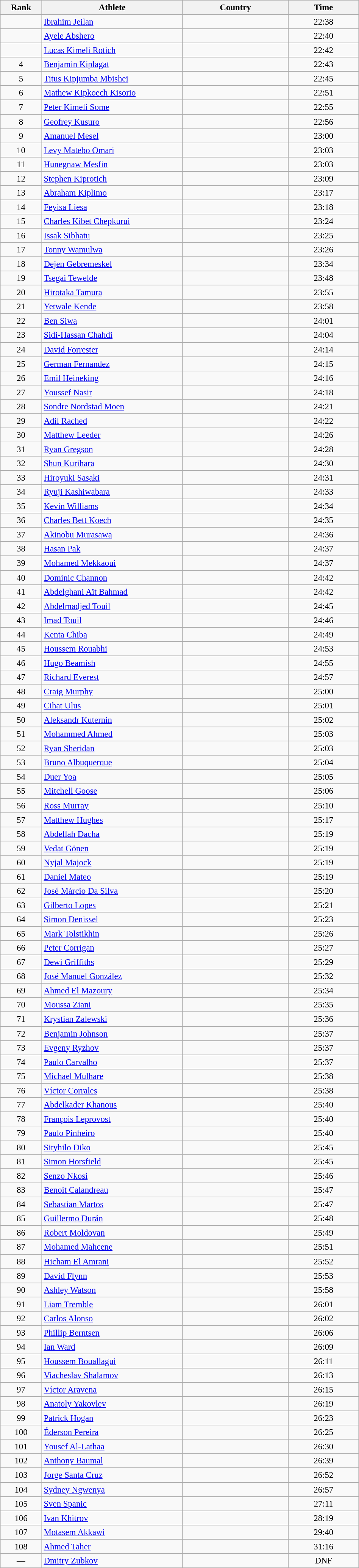<table class="wikitable sortable" style=" text-align:center; font-size:95%;" width="50%">
<tr>
<th width=5%>Rank</th>
<th width=20%>Athlete</th>
<th width=15%>Country</th>
<th width=10%>Time</th>
</tr>
<tr>
<td align=center></td>
<td align=left><a href='#'>Ibrahim Jeilan</a></td>
<td align=left></td>
<td>22:38</td>
</tr>
<tr>
<td align=center></td>
<td align=left><a href='#'>Ayele Abshero</a></td>
<td align=left></td>
<td>22:40</td>
</tr>
<tr>
<td align=center></td>
<td align=left><a href='#'>Lucas Kimeli Rotich</a></td>
<td align=left></td>
<td>22:42</td>
</tr>
<tr>
<td align=center>4</td>
<td align=left><a href='#'>Benjamin Kiplagat</a></td>
<td align=left></td>
<td>22:43</td>
</tr>
<tr>
<td align=center>5</td>
<td align=left><a href='#'>Titus Kipjumba Mbishei</a></td>
<td align=left></td>
<td>22:45</td>
</tr>
<tr>
<td align=center>6</td>
<td align=left><a href='#'>Mathew Kipkoech Kisorio</a></td>
<td align=left></td>
<td>22:51</td>
</tr>
<tr>
<td align=center>7</td>
<td align=left><a href='#'>Peter Kimeli Some</a></td>
<td align=left></td>
<td>22:55</td>
</tr>
<tr>
<td align=center>8</td>
<td align=left><a href='#'>Geofrey Kusuro</a></td>
<td align=left></td>
<td>22:56</td>
</tr>
<tr>
<td align=center>9</td>
<td align=left><a href='#'>Amanuel Mesel</a></td>
<td align=left></td>
<td>23:00</td>
</tr>
<tr>
<td align=center>10</td>
<td align=left><a href='#'>Levy Matebo Omari</a></td>
<td align=left></td>
<td>23:03</td>
</tr>
<tr>
<td align=center>11</td>
<td align=left><a href='#'>Hunegnaw Mesfin</a></td>
<td align=left></td>
<td>23:03</td>
</tr>
<tr>
<td align=center>12</td>
<td align=left><a href='#'>Stephen Kiprotich</a></td>
<td align=left></td>
<td>23:09</td>
</tr>
<tr>
<td align=center>13</td>
<td align=left><a href='#'>Abraham Kiplimo</a></td>
<td align=left></td>
<td>23:17</td>
</tr>
<tr>
<td align=center>14</td>
<td align=left><a href='#'>Feyisa Liesa</a></td>
<td align=left></td>
<td>23:18</td>
</tr>
<tr>
<td align=center>15</td>
<td align=left><a href='#'>Charles Kibet Chepkurui</a></td>
<td align=left></td>
<td>23:24</td>
</tr>
<tr>
<td align=center>16</td>
<td align=left><a href='#'>Issak Sibhatu</a></td>
<td align=left></td>
<td>23:25</td>
</tr>
<tr>
<td align=center>17</td>
<td align=left><a href='#'>Tonny Wamulwa</a></td>
<td align=left></td>
<td>23:26</td>
</tr>
<tr>
<td align=center>18</td>
<td align=left><a href='#'>Dejen Gebremeskel</a></td>
<td align=left></td>
<td>23:34</td>
</tr>
<tr>
<td align=center>19</td>
<td align=left><a href='#'>Tsegai Tewelde</a></td>
<td align=left></td>
<td>23:48</td>
</tr>
<tr>
<td align=center>20</td>
<td align=left><a href='#'>Hirotaka Tamura</a></td>
<td align=left></td>
<td>23:55</td>
</tr>
<tr>
<td align=center>21</td>
<td align=left><a href='#'>Yetwale Kende</a></td>
<td align=left></td>
<td>23:58</td>
</tr>
<tr>
<td align=center>22</td>
<td align=left><a href='#'>Ben Siwa</a></td>
<td align=left></td>
<td>24:01</td>
</tr>
<tr>
<td align=center>23</td>
<td align=left><a href='#'>Sidi-Hassan Chahdi</a></td>
<td align=left></td>
<td>24:04</td>
</tr>
<tr>
<td align=center>24</td>
<td align=left><a href='#'>David Forrester</a></td>
<td align=left></td>
<td>24:14</td>
</tr>
<tr>
<td align=center>25</td>
<td align=left><a href='#'>German Fernandez</a></td>
<td align=left></td>
<td>24:15</td>
</tr>
<tr>
<td align=center>26</td>
<td align=left><a href='#'>Emil Heineking</a></td>
<td align=left></td>
<td>24:16</td>
</tr>
<tr>
<td align=center>27</td>
<td align=left><a href='#'>Youssef Nasir</a></td>
<td align=left></td>
<td>24:18</td>
</tr>
<tr>
<td align=center>28</td>
<td align=left><a href='#'>Sondre Nordstad Moen</a></td>
<td align=left></td>
<td>24:21</td>
</tr>
<tr>
<td align=center>29</td>
<td align=left><a href='#'>Adil Rached</a></td>
<td align=left></td>
<td>24:22</td>
</tr>
<tr>
<td align=center>30</td>
<td align=left><a href='#'>Matthew Leeder</a></td>
<td align=left></td>
<td>24:26</td>
</tr>
<tr>
<td align=center>31</td>
<td align=left><a href='#'>Ryan Gregson</a></td>
<td align=left></td>
<td>24:28</td>
</tr>
<tr>
<td align=center>32</td>
<td align=left><a href='#'>Shun Kurihara</a></td>
<td align=left></td>
<td>24:30</td>
</tr>
<tr>
<td align=center>33</td>
<td align=left><a href='#'>Hiroyuki Sasaki</a></td>
<td align=left></td>
<td>24:31</td>
</tr>
<tr>
<td align=center>34</td>
<td align=left><a href='#'>Ryuji Kashiwabara</a></td>
<td align=left></td>
<td>24:33</td>
</tr>
<tr>
<td align=center>35</td>
<td align=left><a href='#'>Kevin Williams</a></td>
<td align=left></td>
<td>24:34</td>
</tr>
<tr>
<td align=center>36</td>
<td align=left><a href='#'>Charles Bett Koech</a></td>
<td align=left></td>
<td>24:35</td>
</tr>
<tr>
<td align=center>37</td>
<td align=left><a href='#'>Akinobu Murasawa</a></td>
<td align=left></td>
<td>24:36</td>
</tr>
<tr>
<td align=center>38</td>
<td align=left><a href='#'>Hasan Pak</a></td>
<td align=left></td>
<td>24:37</td>
</tr>
<tr>
<td align=center>39</td>
<td align=left><a href='#'>Mohamed Mekkaoui</a></td>
<td align=left></td>
<td>24:37</td>
</tr>
<tr>
<td align=center>40</td>
<td align=left><a href='#'>Dominic Channon</a></td>
<td align=left></td>
<td>24:42</td>
</tr>
<tr>
<td align=center>41</td>
<td align=left><a href='#'>Abdelghani Aït Bahmad</a></td>
<td align=left></td>
<td>24:42</td>
</tr>
<tr>
<td align=center>42</td>
<td align=left><a href='#'>Abdelmadjed Touil</a></td>
<td align=left></td>
<td>24:45</td>
</tr>
<tr>
<td align=center>43</td>
<td align=left><a href='#'>Imad Touil</a></td>
<td align=left></td>
<td>24:46</td>
</tr>
<tr>
<td align=center>44</td>
<td align=left><a href='#'>Kenta Chiba</a></td>
<td align=left></td>
<td>24:49</td>
</tr>
<tr>
<td align=center>45</td>
<td align=left><a href='#'>Houssem Rouabhi</a></td>
<td align=left></td>
<td>24:53</td>
</tr>
<tr>
<td align=center>46</td>
<td align=left><a href='#'>Hugo Beamish</a></td>
<td align=left></td>
<td>24:55</td>
</tr>
<tr>
<td align=center>47</td>
<td align=left><a href='#'>Richard Everest</a></td>
<td align=left></td>
<td>24:57</td>
</tr>
<tr>
<td align=center>48</td>
<td align=left><a href='#'>Craig Murphy</a></td>
<td align=left></td>
<td>25:00</td>
</tr>
<tr>
<td align=center>49</td>
<td align=left><a href='#'>Cihat Ulus</a></td>
<td align=left></td>
<td>25:01</td>
</tr>
<tr>
<td align=center>50</td>
<td align=left><a href='#'>Aleksandr Kuternin</a></td>
<td align=left></td>
<td>25:02</td>
</tr>
<tr>
<td align=center>51</td>
<td align=left><a href='#'>Mohammed Ahmed</a></td>
<td align=left></td>
<td>25:03</td>
</tr>
<tr>
<td align=center>52</td>
<td align=left><a href='#'>Ryan Sheridan</a></td>
<td align=left></td>
<td>25:03</td>
</tr>
<tr>
<td align=center>53</td>
<td align=left><a href='#'>Bruno Albuquerque</a></td>
<td align=left></td>
<td>25:04</td>
</tr>
<tr>
<td align=center>54</td>
<td align=left><a href='#'>Duer Yoa</a></td>
<td align=left></td>
<td>25:05</td>
</tr>
<tr>
<td align=center>55</td>
<td align=left><a href='#'>Mitchell Goose</a></td>
<td align=left></td>
<td>25:06</td>
</tr>
<tr>
<td align=center>56</td>
<td align=left><a href='#'>Ross Murray</a></td>
<td align=left></td>
<td>25:10</td>
</tr>
<tr>
<td align=center>57</td>
<td align=left><a href='#'>Matthew Hughes</a></td>
<td align=left></td>
<td>25:17</td>
</tr>
<tr>
<td align=center>58</td>
<td align=left><a href='#'>Abdellah Dacha</a></td>
<td align=left></td>
<td>25:19</td>
</tr>
<tr>
<td align=center>59</td>
<td align=left><a href='#'>Vedat Gönen</a></td>
<td align=left></td>
<td>25:19</td>
</tr>
<tr>
<td align=center>60</td>
<td align=left><a href='#'>Nyjal Majock</a></td>
<td align=left></td>
<td>25:19</td>
</tr>
<tr>
<td align=center>61</td>
<td align=left><a href='#'>Daniel Mateo</a></td>
<td align=left></td>
<td>25:19</td>
</tr>
<tr>
<td align=center>62</td>
<td align=left><a href='#'>José Márcio Da Silva</a></td>
<td align=left></td>
<td>25:20</td>
</tr>
<tr>
<td align=center>63</td>
<td align=left><a href='#'>Gilberto Lopes</a></td>
<td align=left></td>
<td>25:21</td>
</tr>
<tr>
<td align=center>64</td>
<td align=left><a href='#'>Simon Denissel</a></td>
<td align=left></td>
<td>25:23</td>
</tr>
<tr>
<td align=center>65</td>
<td align=left><a href='#'>Mark Tolstikhin</a></td>
<td align=left></td>
<td>25:26</td>
</tr>
<tr>
<td align=center>66</td>
<td align=left><a href='#'>Peter Corrigan</a></td>
<td align=left></td>
<td>25:27</td>
</tr>
<tr>
<td align=center>67</td>
<td align=left><a href='#'>Dewi Griffiths</a></td>
<td align=left></td>
<td>25:29</td>
</tr>
<tr>
<td align=center>68</td>
<td align=left><a href='#'>José Manuel González</a></td>
<td align=left></td>
<td>25:32</td>
</tr>
<tr>
<td align=center>69</td>
<td align=left><a href='#'>Ahmed El Mazoury</a></td>
<td align=left></td>
<td>25:34</td>
</tr>
<tr>
<td align=center>70</td>
<td align=left><a href='#'>Moussa Ziani</a></td>
<td align=left></td>
<td>25:35</td>
</tr>
<tr>
<td align=center>71</td>
<td align=left><a href='#'>Krystian Zalewski</a></td>
<td align=left></td>
<td>25:36</td>
</tr>
<tr>
<td align=center>72</td>
<td align=left><a href='#'>Benjamin Johnson</a></td>
<td align=left></td>
<td>25:37</td>
</tr>
<tr>
<td align=center>73</td>
<td align=left><a href='#'>Evgeny Ryzhov</a></td>
<td align=left></td>
<td>25:37</td>
</tr>
<tr>
<td align=center>74</td>
<td align=left><a href='#'>Paulo Carvalho</a></td>
<td align=left></td>
<td>25:37</td>
</tr>
<tr>
<td align=center>75</td>
<td align=left><a href='#'>Michael Mulhare</a></td>
<td align=left></td>
<td>25:38</td>
</tr>
<tr>
<td align=center>76</td>
<td align=left><a href='#'>Víctor Corrales</a></td>
<td align=left></td>
<td>25:38</td>
</tr>
<tr>
<td align=center>77</td>
<td align=left><a href='#'>Abdelkader Khanous</a></td>
<td align=left></td>
<td>25:40</td>
</tr>
<tr>
<td align=center>78</td>
<td align=left><a href='#'>François Leprovost</a></td>
<td align=left></td>
<td>25:40</td>
</tr>
<tr>
<td align=center>79</td>
<td align=left><a href='#'>Paulo Pinheiro</a></td>
<td align=left></td>
<td>25:40</td>
</tr>
<tr>
<td align=center>80</td>
<td align=left><a href='#'>Sityhilo Diko</a></td>
<td align=left></td>
<td>25:45</td>
</tr>
<tr>
<td align=center>81</td>
<td align=left><a href='#'>Simon Horsfield</a></td>
<td align=left></td>
<td>25:45</td>
</tr>
<tr>
<td align=center>82</td>
<td align=left><a href='#'>Senzo Nkosi</a></td>
<td align=left></td>
<td>25:46</td>
</tr>
<tr>
<td align=center>83</td>
<td align=left><a href='#'>Benoit Calandreau</a></td>
<td align=left></td>
<td>25:47</td>
</tr>
<tr>
<td align=center>84</td>
<td align=left><a href='#'>Sebastian Martos</a></td>
<td align=left></td>
<td>25:47</td>
</tr>
<tr>
<td align=center>85</td>
<td align=left><a href='#'>Guillermo Durán</a></td>
<td align=left></td>
<td>25:48</td>
</tr>
<tr>
<td align=center>86</td>
<td align=left><a href='#'>Robert Moldovan</a></td>
<td align=left></td>
<td>25:49</td>
</tr>
<tr>
<td align=center>87</td>
<td align=left><a href='#'>Mohamed Mahcene</a></td>
<td align=left></td>
<td>25:51</td>
</tr>
<tr>
<td align=center>88</td>
<td align=left><a href='#'>Hicham El Amrani</a></td>
<td align=left></td>
<td>25:52</td>
</tr>
<tr>
<td align=center>89</td>
<td align=left><a href='#'>David Flynn</a></td>
<td align=left></td>
<td>25:53</td>
</tr>
<tr>
<td align=center>90</td>
<td align=left><a href='#'>Ashley Watson</a></td>
<td align=left></td>
<td>25:58</td>
</tr>
<tr>
<td align=center>91</td>
<td align=left><a href='#'>Liam Tremble</a></td>
<td align=left></td>
<td>26:01</td>
</tr>
<tr>
<td align=center>92</td>
<td align=left><a href='#'>Carlos Alonso</a></td>
<td align=left></td>
<td>26:02</td>
</tr>
<tr>
<td align=center>93</td>
<td align=left><a href='#'>Phillip Berntsen</a></td>
<td align=left></td>
<td>26:06</td>
</tr>
<tr>
<td align=center>94</td>
<td align=left><a href='#'>Ian Ward</a></td>
<td align=left></td>
<td>26:09</td>
</tr>
<tr>
<td align=center>95</td>
<td align=left><a href='#'>Houssem Bouallagui</a></td>
<td align=left></td>
<td>26:11</td>
</tr>
<tr>
<td align=center>96</td>
<td align=left><a href='#'>Viacheslav Shalamov</a></td>
<td align=left></td>
<td>26:13</td>
</tr>
<tr>
<td align=center>97</td>
<td align=left><a href='#'>Víctor Aravena</a></td>
<td align=left></td>
<td>26:15</td>
</tr>
<tr>
<td align=center>98</td>
<td align=left><a href='#'>Anatoly Yakovlev</a></td>
<td align=left></td>
<td>26:19</td>
</tr>
<tr>
<td align=center>99</td>
<td align=left><a href='#'>Patrick Hogan</a></td>
<td align=left></td>
<td>26:23</td>
</tr>
<tr>
<td align=center>100</td>
<td align=left><a href='#'>Éderson Pereira</a></td>
<td align=left></td>
<td>26:25</td>
</tr>
<tr>
<td align=center>101</td>
<td align=left><a href='#'>Yousef Al-Lathaa</a></td>
<td align=left></td>
<td>26:30</td>
</tr>
<tr>
<td align=center>102</td>
<td align=left><a href='#'>Anthony Baumal</a></td>
<td align=left></td>
<td>26:39</td>
</tr>
<tr>
<td align=center>103</td>
<td align=left><a href='#'>Jorge Santa Cruz</a></td>
<td align=left></td>
<td>26:52</td>
</tr>
<tr>
<td align=center>104</td>
<td align=left><a href='#'>Sydney Ngwenya</a></td>
<td align=left></td>
<td>26:57</td>
</tr>
<tr>
<td align=center>105</td>
<td align=left><a href='#'>Sven Spanic</a></td>
<td align=left></td>
<td>27:11</td>
</tr>
<tr>
<td align=center>106</td>
<td align=left><a href='#'>Ivan Khitrov</a></td>
<td align=left></td>
<td>28:19</td>
</tr>
<tr>
<td align=center>107</td>
<td align=left><a href='#'>Motasem Akkawi</a></td>
<td align=left></td>
<td>29:40</td>
</tr>
<tr>
<td align=center>108</td>
<td align=left><a href='#'>Ahmed Taher</a></td>
<td align=left></td>
<td>31:16</td>
</tr>
<tr>
<td align=center>—</td>
<td align=left><a href='#'>Dmitry Zubkov</a></td>
<td align=left></td>
<td>DNF</td>
</tr>
</table>
